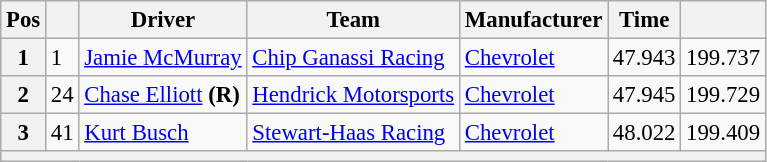<table class="wikitable" style="font-size:95%">
<tr>
<th>Pos</th>
<th></th>
<th>Driver</th>
<th>Team</th>
<th>Manufacturer</th>
<th>Time</th>
<th></th>
</tr>
<tr>
<th>1</th>
<td>1</td>
<td><a href='#'>Jamie McMurray</a></td>
<td><a href='#'>Chip Ganassi Racing</a></td>
<td><a href='#'>Chevrolet</a></td>
<td>47.943</td>
<td>199.737</td>
</tr>
<tr>
<th>2</th>
<td>24</td>
<td><a href='#'>Chase Elliott</a> <strong>(R)</strong></td>
<td><a href='#'>Hendrick Motorsports</a></td>
<td><a href='#'>Chevrolet</a></td>
<td>47.945</td>
<td>199.729</td>
</tr>
<tr>
<th>3</th>
<td>41</td>
<td><a href='#'>Kurt Busch</a></td>
<td><a href='#'>Stewart-Haas Racing</a></td>
<td><a href='#'>Chevrolet</a></td>
<td>48.022</td>
<td>199.409</td>
</tr>
<tr>
<th colspan="7"></th>
</tr>
</table>
